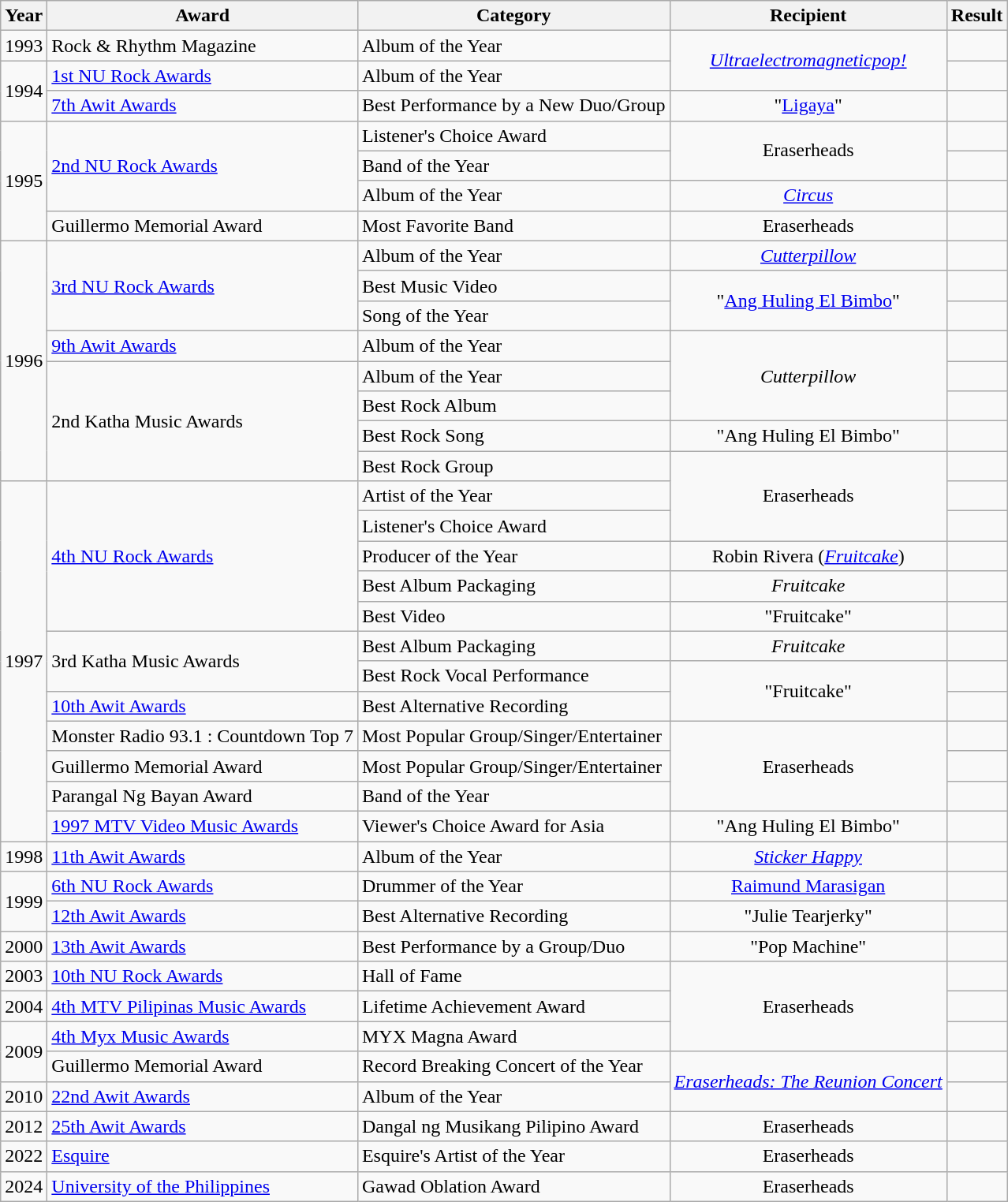<table class="wikitable">
<tr>
<th>Year</th>
<th>Award</th>
<th>Category</th>
<th>Recipient</th>
<th>Result</th>
</tr>
<tr>
<td>1993</td>
<td>Rock & Rhythm Magazine</td>
<td>Album of the Year</td>
<td style="text-align:center;" rowspan=2><em><a href='#'>Ultraelectromagneticpop!</a></em></td>
<td></td>
</tr>
<tr>
<td rowspan=2>1994</td>
<td><a href='#'>1st NU Rock Awards</a></td>
<td>Album of the Year</td>
<td></td>
</tr>
<tr>
<td><a href='#'>7th Awit Awards</a></td>
<td>Best Performance by a New Duo/Group</td>
<td style="text-align:center;">"<a href='#'>Ligaya</a>"</td>
<td></td>
</tr>
<tr>
<td rowspan=4>1995</td>
<td rowspan=3><a href='#'>2nd NU Rock Awards</a></td>
<td>Listener's Choice Award</td>
<td style="text-align:center;" rowspan=2>Eraserheads</td>
<td></td>
</tr>
<tr>
<td>Band of the Year</td>
<td></td>
</tr>
<tr>
<td>Album of the Year</td>
<td style="text-align:center;"><em><a href='#'>Circus</a></em></td>
<td></td>
</tr>
<tr>
<td>Guillermo Memorial Award</td>
<td>Most Favorite Band</td>
<td style="text-align:center;">Eraserheads</td>
<td></td>
</tr>
<tr>
<td rowspan=8>1996</td>
<td rowspan=3><a href='#'>3rd NU Rock Awards</a></td>
<td>Album of the Year</td>
<td style="text-align:center;"><em><a href='#'>Cutterpillow</a></em></td>
<td></td>
</tr>
<tr>
<td>Best Music Video</td>
<td style="text-align:center;" rowspan=2>"<a href='#'>Ang Huling El Bimbo</a>"</td>
<td></td>
</tr>
<tr>
<td>Song of the Year</td>
<td></td>
</tr>
<tr>
<td><a href='#'>9th Awit Awards</a></td>
<td>Album of the Year</td>
<td style="text-align:center;" rowspan=3><em>Cutterpillow</em></td>
<td></td>
</tr>
<tr>
<td rowspan=4>2nd Katha Music Awards</td>
<td>Album of the Year</td>
<td></td>
</tr>
<tr>
<td>Best Rock Album</td>
<td></td>
</tr>
<tr>
<td>Best Rock Song</td>
<td style="text-align:center;">"Ang Huling El Bimbo"</td>
<td></td>
</tr>
<tr>
<td>Best Rock Group</td>
<td style="text-align:center;" rowspan=3>Eraserheads</td>
<td></td>
</tr>
<tr>
<td rowspan=12>1997</td>
<td rowspan=5><a href='#'>4th NU Rock Awards</a></td>
<td>Artist of the Year</td>
<td></td>
</tr>
<tr>
<td>Listener's Choice Award</td>
<td></td>
</tr>
<tr>
<td>Producer of the Year</td>
<td style="text-align:center;">Robin Rivera (<em><a href='#'>Fruitcake</a></em>)</td>
<td></td>
</tr>
<tr>
<td>Best Album Packaging</td>
<td style="text-align:center;"><em>Fruitcake</em></td>
<td></td>
</tr>
<tr>
<td>Best Video</td>
<td style="text-align:center;">"Fruitcake"</td>
<td></td>
</tr>
<tr>
<td rowspan=2>3rd Katha Music Awards</td>
<td>Best Album Packaging</td>
<td style="text-align:center;"><em>Fruitcake</em></td>
<td></td>
</tr>
<tr>
<td>Best Rock Vocal Performance</td>
<td style="text-align:center;" rowspan=2>"Fruitcake"</td>
<td></td>
</tr>
<tr>
<td><a href='#'>10th Awit Awards</a></td>
<td>Best Alternative Recording</td>
<td></td>
</tr>
<tr>
<td>Monster Radio 93.1 : Countdown Top 7</td>
<td>Most Popular Group/Singer/Entertainer</td>
<td style="text-align:center;" rowspan=3>Eraserheads</td>
<td></td>
</tr>
<tr>
<td>Guillermo Memorial Award</td>
<td>Most Popular Group/Singer/Entertainer</td>
<td></td>
</tr>
<tr>
<td>Parangal Ng Bayan Award</td>
<td>Band of the Year</td>
<td></td>
</tr>
<tr>
<td><a href='#'>1997 MTV Video Music Awards</a></td>
<td>Viewer's Choice Award for Asia</td>
<td style="text-align:center;">"Ang Huling El Bimbo"</td>
<td></td>
</tr>
<tr>
<td>1998</td>
<td><a href='#'>11th Awit Awards</a></td>
<td>Album of the Year</td>
<td style="text-align:center;"><em><a href='#'>Sticker Happy</a></em></td>
<td></td>
</tr>
<tr>
<td rowspan=2>1999</td>
<td><a href='#'>6th NU Rock Awards</a></td>
<td>Drummer of the Year</td>
<td style="text-align:center;"><a href='#'>Raimund Marasigan</a></td>
<td></td>
</tr>
<tr>
<td><a href='#'>12th Awit Awards</a></td>
<td>Best Alternative Recording</td>
<td style="text-align:center;">"Julie Tearjerky"</td>
<td></td>
</tr>
<tr>
<td>2000</td>
<td><a href='#'>13th Awit Awards</a></td>
<td>Best Performance by a Group/Duo</td>
<td style="text-align:center;">"Pop Machine"</td>
<td></td>
</tr>
<tr>
<td>2003</td>
<td><a href='#'>10th NU Rock Awards</a></td>
<td>Hall of Fame</td>
<td style="text-align:center;" rowspan=3>Eraserheads</td>
<td></td>
</tr>
<tr>
<td>2004</td>
<td><a href='#'>4th MTV Pilipinas Music Awards</a></td>
<td>Lifetime Achievement Award</td>
<td></td>
</tr>
<tr>
<td rowspan=2>2009</td>
<td><a href='#'>4th Myx Music Awards</a></td>
<td>MYX Magna Award</td>
<td></td>
</tr>
<tr>
<td>Guillermo Memorial Award</td>
<td>Record Breaking Concert of the Year</td>
<td style="text-align:center;" rowspan=2><em><a href='#'>Eraserheads: The Reunion Concert</a></em></td>
<td></td>
</tr>
<tr>
<td>2010</td>
<td><a href='#'>22nd Awit Awards</a></td>
<td>Album of the Year</td>
<td></td>
</tr>
<tr>
<td>2012</td>
<td><a href='#'>25th Awit Awards</a></td>
<td>Dangal ng Musikang Pilipino Award</td>
<td style="text-align:center;">Eraserheads</td>
<td></td>
</tr>
<tr>
<td>2022</td>
<td><a href='#'>Esquire</a></td>
<td>Esquire's Artist of the Year</td>
<td style="text-align:center;">Eraserheads</td>
<td></td>
</tr>
<tr>
<td>2024</td>
<td><a href='#'>University of the Philippines</a></td>
<td>Gawad Oblation Award</td>
<td style="text-align:center;">Eraserheads</td>
<td></td>
</tr>
</table>
